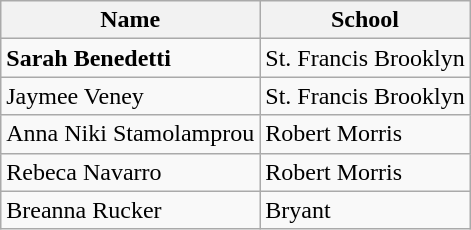<table class="wikitable">
<tr>
<th>Name</th>
<th>School</th>
</tr>
<tr>
<td><strong>Sarah Benedetti</strong></td>
<td>St. Francis Brooklyn</td>
</tr>
<tr>
<td>Jaymee Veney</td>
<td>St. Francis Brooklyn</td>
</tr>
<tr>
<td>Anna Niki Stamolamprou</td>
<td>Robert Morris</td>
</tr>
<tr>
<td>Rebeca Navarro</td>
<td>Robert Morris</td>
</tr>
<tr>
<td>Breanna Rucker</td>
<td>Bryant</td>
</tr>
</table>
